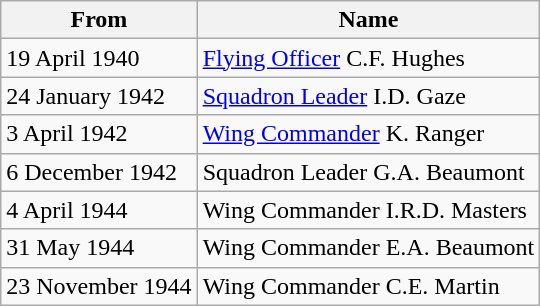<table class="wikitable">
<tr>
<th>From</th>
<th>Name</th>
</tr>
<tr>
<td>19 April 1940</td>
<td><a href='#'>Flying Officer</a> C.F. Hughes</td>
</tr>
<tr>
<td>24 January 1942</td>
<td><a href='#'>Squadron Leader</a> I.D. Gaze</td>
</tr>
<tr>
<td>3 April  1942</td>
<td><a href='#'>Wing Commander</a> K. Ranger</td>
</tr>
<tr>
<td>6 December 1942</td>
<td>Squadron Leader G.A. Beaumont</td>
</tr>
<tr>
<td>4 April 1944</td>
<td>Wing Commander I.R.D. Masters</td>
</tr>
<tr>
<td>31 May 1944</td>
<td>Wing Commander E.A. Beaumont</td>
</tr>
<tr>
<td>23 November 1944</td>
<td>Wing Commander C.E. Martin</td>
</tr>
</table>
